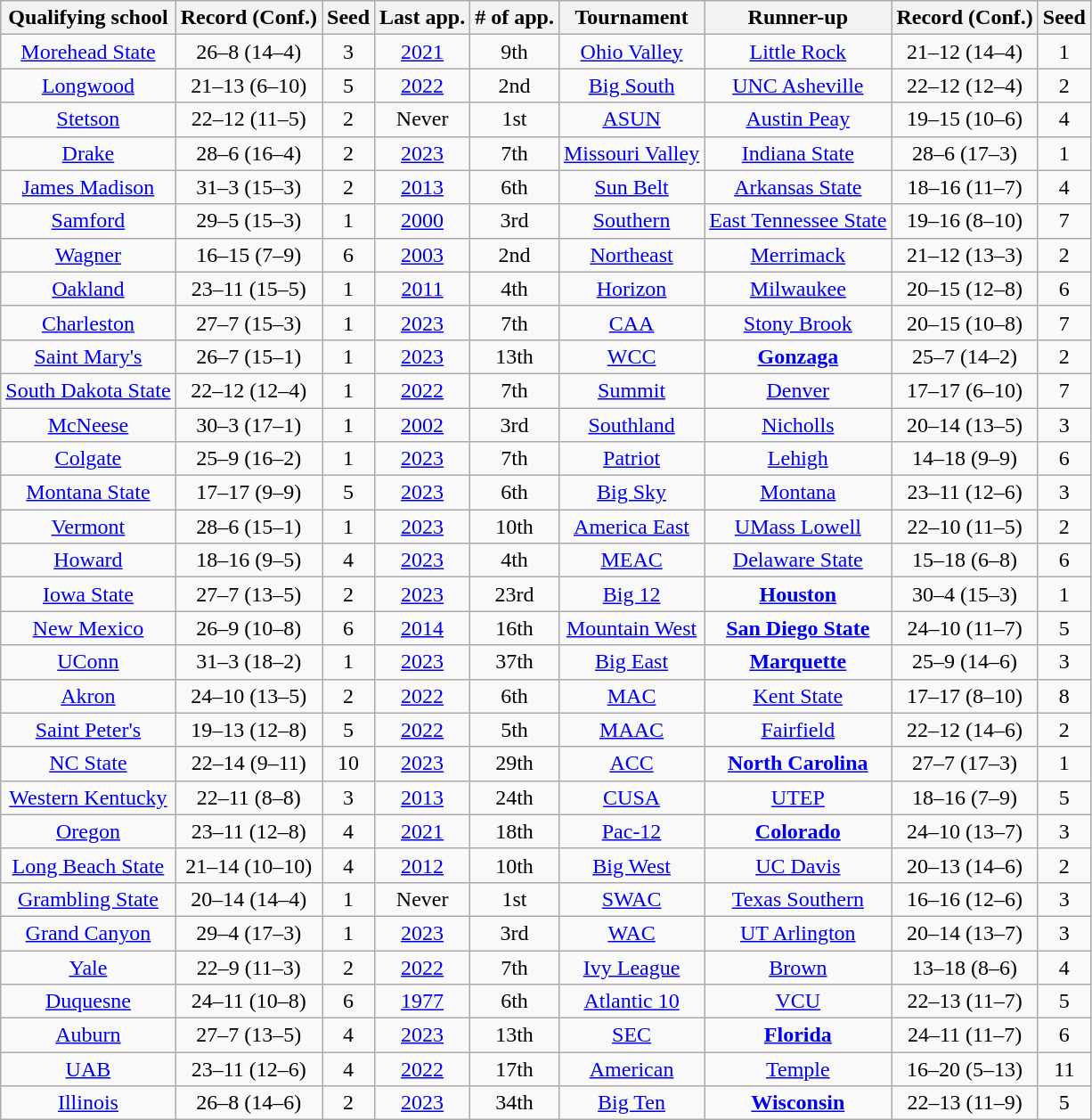<table class="wikitable sortable" style="text-align:center;">
<tr>
<th>Qualifying school</th>
<th class=unsortable>Record (Conf.)</th>
<th>Seed</th>
<th>Last app.</th>
<th># of app.</th>
<th>Tournament</th>
<th>Runner-up</th>
<th class=unsortable>Record (Conf.)</th>
<th>Seed</th>
</tr>
<tr>
<td><a href='#'>Morehead State</a></td>
<td style="text-align:center">26–8 (14–4)</td>
<td style="text-align:center">3</td>
<td style="text-align:center"><a href='#'>2021</a></td>
<td style="text-align:center">9th</td>
<td><a href='#'>Ohio Valley</a></td>
<td><a href='#'>Little Rock</a></td>
<td style="text-align:center">21–12 (14–4)</td>
<td style="text-align:center">1</td>
</tr>
<tr>
<td><a href='#'>Longwood</a></td>
<td style="text-align:center">21–13 (6–10)</td>
<td style="text-align:center">5</td>
<td style="text-align:center"><a href='#'>2022</a></td>
<td style="text-align:center">2nd</td>
<td><a href='#'>Big South</a></td>
<td><a href='#'>UNC Asheville</a></td>
<td style="text-align:center">22–12 (12–4)</td>
<td style="text-align:center">2</td>
</tr>
<tr>
<td><a href='#'>Stetson</a></td>
<td style="text-align:center">22–12 (11–5)</td>
<td style="text-align:center">2</td>
<td style="text-align:center">Never</td>
<td style="text-align:center">1st</td>
<td><a href='#'>ASUN</a></td>
<td><a href='#'>Austin Peay</a></td>
<td style="text-align:center">19–15 (10–6)</td>
<td style="text-align:center">4</td>
</tr>
<tr>
<td><a href='#'>Drake</a></td>
<td style="text-align:center">28–6 (16–4)</td>
<td style="text-align:center">2</td>
<td style="text-align:center"><a href='#'>2023</a></td>
<td style="text-align:center">7th</td>
<td><a href='#'>Missouri Valley</a></td>
<td><a href='#'>Indiana State</a></td>
<td style="text-align:center">28–6 (17–3)</td>
<td style="text-align:center">1</td>
</tr>
<tr>
<td><a href='#'>James Madison</a></td>
<td style="text-align:center">31–3 (15–3)</td>
<td style="text-align:center">2</td>
<td style="text-align:center"><a href='#'>2013</a></td>
<td style="text-align:center">6th</td>
<td><a href='#'>Sun Belt</a></td>
<td><a href='#'>Arkansas State</a></td>
<td style="text-align:center">18–16 (11–7)</td>
<td style="text-align:center">4</td>
</tr>
<tr>
<td><a href='#'>Samford</a></td>
<td style="text-align:center">29–5 (15–3)</td>
<td style="text-align:center">1</td>
<td style="text-align:center"><a href='#'>2000</a></td>
<td style="text-align:center">3rd</td>
<td><a href='#'>Southern</a></td>
<td><a href='#'>East Tennessee State</a></td>
<td style="text-align:center">19–16 (8–10)</td>
<td style="text-align:center">7</td>
</tr>
<tr>
<td><a href='#'>Wagner</a></td>
<td style="text-align:center">16–15 (7–9)</td>
<td style="text-align:center">6</td>
<td style="text-align:center"><a href='#'>2003</a></td>
<td style="text-align:center">2nd</td>
<td><a href='#'>Northeast</a></td>
<td><a href='#'>Merrimack</a></td>
<td style="text-align:center">21–12 (13–3)</td>
<td style="text-align:center">2</td>
</tr>
<tr>
<td><a href='#'>Oakland</a></td>
<td style="text-align:center">23–11 (15–5)</td>
<td style="text-align:center">1</td>
<td style="text-align:center"><a href='#'>2011</a></td>
<td style="text-align:center">4th</td>
<td><a href='#'>Horizon</a></td>
<td><a href='#'>Milwaukee</a></td>
<td style="text-align:center">20–15 (12–8)</td>
<td style="text-align:center">6</td>
</tr>
<tr>
<td><a href='#'>Charleston</a></td>
<td style="text-align:center">27–7 (15–3)</td>
<td style="text-align:center">1</td>
<td style="text-align:center"><a href='#'>2023</a></td>
<td style="text-align:center">7th</td>
<td><a href='#'>CAA</a></td>
<td><a href='#'>Stony Brook</a></td>
<td style="text-align:center">20–15 (10–8)</td>
<td style="text-align:center">7</td>
</tr>
<tr>
<td><a href='#'>Saint Mary's</a></td>
<td style="text-align:center">26–7 (15–1)</td>
<td style="text-align:center">1</td>
<td style="text-align:center"><a href='#'>2023</a></td>
<td style="text-align:center">13th</td>
<td><a href='#'>WCC</a></td>
<td><strong><a href='#'>Gonzaga</a></strong></td>
<td style="text-align:center">25–7 (14–2)</td>
<td style="text-align:center">2</td>
</tr>
<tr>
<td><a href='#'>South Dakota State</a></td>
<td style="text-align:center">22–12 (12–4)</td>
<td style="text-align:center">1</td>
<td style="text-align:center"><a href='#'>2022</a></td>
<td style="text-align:center">7th</td>
<td><a href='#'>Summit</a></td>
<td><a href='#'>Denver</a></td>
<td style="text-align:center">17–17 (6–10)</td>
<td style="text-align:center">7</td>
</tr>
<tr>
<td><a href='#'>McNeese</a></td>
<td style="text-align:center">30–3 (17–1)</td>
<td style="text-align:center">1</td>
<td style="text-align:center"><a href='#'>2002</a></td>
<td style="text-align:center">3rd</td>
<td><a href='#'>Southland</a></td>
<td><a href='#'>Nicholls</a></td>
<td style="text-align:center">20–14 (13–5)</td>
<td style="text-align:center">3</td>
</tr>
<tr>
<td><a href='#'>Colgate</a></td>
<td style="text-align:center">25–9 (16–2)</td>
<td style="text-align:center">1</td>
<td style="text-align:center"><a href='#'>2023</a></td>
<td style="text-align:center">7th</td>
<td><a href='#'>Patriot</a></td>
<td><a href='#'>Lehigh</a></td>
<td style="text-align:center">14–18 (9–9)</td>
<td style="text-align:center">6</td>
</tr>
<tr>
<td><a href='#'>Montana State</a></td>
<td style="text-align:center">17–17 (9–9)</td>
<td style="text-align:center">5</td>
<td style="text-align:center"><a href='#'>2023</a></td>
<td style="text-align:center">6th</td>
<td><a href='#'>Big Sky</a></td>
<td><a href='#'>Montana</a></td>
<td style="text-align:center">23–11 (12–6)</td>
<td style="text-align:center">3</td>
</tr>
<tr>
<td><a href='#'>Vermont</a></td>
<td style="text-align:center">28–6 (15–1)</td>
<td style="text-align:center">1</td>
<td style="text-align:center"><a href='#'>2023</a></td>
<td style="text-align:center">10th</td>
<td><a href='#'>America East</a></td>
<td><a href='#'>UMass Lowell</a></td>
<td style="text-align:center">22–10 (11–5)</td>
<td style="text-align:center">2</td>
</tr>
<tr>
<td><a href='#'>Howard</a></td>
<td style="text-align:center">18–16 (9–5)</td>
<td style="text-align:center">4</td>
<td style="text-align:center"><a href='#'>2023</a></td>
<td style="text-align:center">4th</td>
<td><a href='#'>MEAC</a></td>
<td><a href='#'>Delaware State</a></td>
<td style="text-align:center">15–18 (6–8)</td>
<td style="text-align:center">6</td>
</tr>
<tr>
<td><a href='#'>Iowa State</a></td>
<td style="text-align:center">27–7 (13–5)</td>
<td style="text-align:center">2</td>
<td style="text-align:center"><a href='#'>2023</a></td>
<td style="text-align:center">23rd</td>
<td><a href='#'>Big 12</a></td>
<td><strong><a href='#'>Houston</a></strong></td>
<td style="text-align:center">30–4 (15–3)</td>
<td style="text-align:center">1</td>
</tr>
<tr>
<td><a href='#'>New Mexico</a></td>
<td style="text-align:center">26–9 (10–8)</td>
<td style="text-align:center">6</td>
<td style="text-align:center"><a href='#'>2014</a></td>
<td style="text-align:center">16th</td>
<td><a href='#'>Mountain West</a></td>
<td><strong><a href='#'>San Diego State</a></strong></td>
<td style="text-align:center">24–10 (11–7)</td>
<td style="text-align:center">5</td>
</tr>
<tr>
<td><a href='#'>UConn</a></td>
<td style="text-align:center">31–3 (18–2)</td>
<td style="text-align:center">1</td>
<td style="text-align:center"><a href='#'>2023</a></td>
<td style="text-align:center">37th</td>
<td><a href='#'>Big East</a></td>
<td><strong><a href='#'>Marquette</a></strong></td>
<td style="text-align:center">25–9 (14–6)</td>
<td style="text-align:center">3</td>
</tr>
<tr>
<td><a href='#'>Akron</a></td>
<td style="text-align:center">24–10 (13–5)</td>
<td style="text-align:center">2</td>
<td style="text-align:center"><a href='#'>2022</a></td>
<td style="text-align:center">6th</td>
<td><a href='#'>MAC</a></td>
<td><a href='#'>Kent State</a></td>
<td style="text-align:center">17–17 (8–10)</td>
<td style="text-align:center">8</td>
</tr>
<tr>
<td><a href='#'>Saint Peter's</a></td>
<td style="text-align:center">19–13 (12–8)</td>
<td style="text-align:center">5</td>
<td style="text-align:center"><a href='#'>2022</a></td>
<td style="text-align:center">5th</td>
<td><a href='#'>MAAC</a></td>
<td><a href='#'>Fairfield</a></td>
<td style="text-align:center">22–12 (14–6)</td>
<td style="text-align:center">2</td>
</tr>
<tr>
<td><a href='#'>NC State</a></td>
<td style="text-align:center">22–14 (9–11)</td>
<td style="text-align:center">10</td>
<td style="text-align:center"><a href='#'>2023</a></td>
<td style="text-align:center">29th</td>
<td><a href='#'>ACC</a></td>
<td><strong><a href='#'>North Carolina</a></strong></td>
<td style="text-align:center">27–7 (17–3)</td>
<td style="text-align:center">1</td>
</tr>
<tr>
<td><a href='#'>Western Kentucky</a></td>
<td style="text-align:center">22–11 (8–8)</td>
<td style="text-align:center">3</td>
<td style="text-align:center"><a href='#'>2013</a></td>
<td style="text-align:center">24th</td>
<td><a href='#'>CUSA</a></td>
<td><a href='#'>UTEP</a></td>
<td style="text-align:center">18–16 (7–9)</td>
<td style="text-align:center">5</td>
</tr>
<tr>
<td><a href='#'>Oregon</a></td>
<td style="text-align:center">23–11 (12–8)</td>
<td style="text-align:center">4</td>
<td style="text-align:center"><a href='#'>2021</a></td>
<td style="text-align:center">18th</td>
<td><a href='#'>Pac-12</a></td>
<td><strong><a href='#'>Colorado</a></strong></td>
<td style="text-align:center">24–10 (13–7)</td>
<td style="text-align:center">3</td>
</tr>
<tr>
<td><a href='#'>Long Beach State</a></td>
<td style="text-align:center">21–14 (10–10)</td>
<td style="text-align:center">4</td>
<td style="text-align:center"><a href='#'>2012</a></td>
<td style="text-align:center">10th</td>
<td><a href='#'>Big West</a></td>
<td><a href='#'>UC Davis</a></td>
<td style="text-align:center">20–13 (14–6)</td>
<td style="text-align:center">2</td>
</tr>
<tr>
<td><a href='#'>Grambling State</a></td>
<td style="text-align:center">20–14 (14–4)</td>
<td style="text-align:center">1</td>
<td style="text-align:center">Never</td>
<td style="text-align:center">1st</td>
<td><a href='#'>SWAC</a></td>
<td><a href='#'>Texas Southern</a></td>
<td style="text-align:center">16–16 (12–6)</td>
<td style="text-align:center">3</td>
</tr>
<tr>
<td><a href='#'>Grand Canyon</a></td>
<td style="text-align:center">29–4 (17–3)</td>
<td style="text-align:center">1</td>
<td style="text-align:center"><a href='#'>2023</a></td>
<td style="text-align:center">3rd</td>
<td><a href='#'>WAC</a></td>
<td><a href='#'>UT Arlington</a></td>
<td style="text-align:center">20–14 (13–7)</td>
<td style="text-align:center">3</td>
</tr>
<tr>
<td><a href='#'>Yale</a></td>
<td style="text-align:center">22–9 (11–3)</td>
<td style="text-align:center">2</td>
<td style="text-align:center"><a href='#'>2022</a></td>
<td style="text-align:center">7th</td>
<td><a href='#'>Ivy League</a></td>
<td><a href='#'>Brown</a></td>
<td style="text-align:center">13–18 (8–6)</td>
<td style="text-align:center">4</td>
</tr>
<tr>
<td><a href='#'>Duquesne</a></td>
<td style="text-align:center">24–11 (10–8)</td>
<td style="text-align:center">6</td>
<td style="text-align:center"><a href='#'>1977</a></td>
<td style="text-align:center">6th</td>
<td><a href='#'>Atlantic 10</a></td>
<td><a href='#'>VCU</a></td>
<td style="text-align:center">22–13 (11–7)</td>
<td style="text-align:center">5</td>
</tr>
<tr>
<td><a href='#'>Auburn</a></td>
<td style="text-align:center">27–7 (13–5)</td>
<td style="text-align:center">4</td>
<td style="text-align:center"><a href='#'>2023</a></td>
<td style="text-align:center">13th</td>
<td><a href='#'>SEC</a></td>
<td><strong><a href='#'>Florida</a></strong></td>
<td style="text-align:center">24–11 (11–7)</td>
<td style="text-align:center">6</td>
</tr>
<tr>
<td><a href='#'>UAB</a></td>
<td style="text-align:center">23–11 (12–6)</td>
<td style="text-align:center">4</td>
<td style="text-align:center"><a href='#'>2022</a></td>
<td style="text-align:center">17th</td>
<td><a href='#'>American</a></td>
<td><a href='#'>Temple</a></td>
<td style="text-align:center">16–20 (5–13)</td>
<td style="text-align:center">11</td>
</tr>
<tr>
<td><a href='#'>Illinois</a></td>
<td style="text-align:center">26–8 (14–6)</td>
<td style="text-align:center">2</td>
<td style="text-align:center"><a href='#'>2023</a></td>
<td style="text-align:center">34th</td>
<td><a href='#'>Big Ten</a></td>
<td><strong><a href='#'>Wisconsin</a></strong></td>
<td style="text-align:center">22–13 (11–9)</td>
<td style="text-align:center">5</td>
</tr>
</table>
